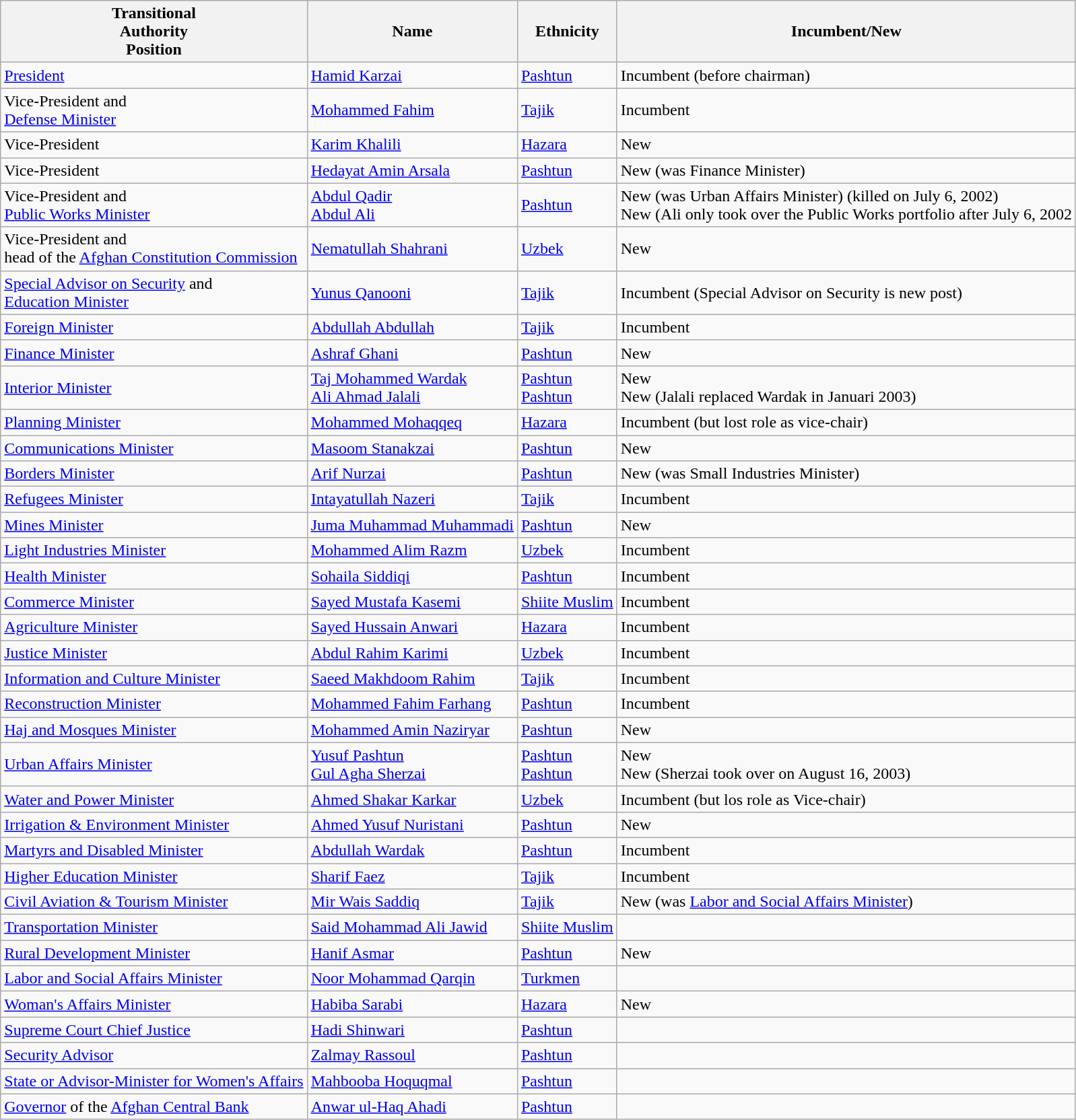<table class="wikitable sortable">
<tr>
<th>Transitional<br>Authority<br>Position</th>
<th>Name</th>
<th>Ethnicity</th>
<th>Incumbent/New</th>
</tr>
<tr>
<td><a href='#'>President</a></td>
<td><a href='#'>Hamid Karzai</a></td>
<td><a href='#'>Pashtun</a></td>
<td>Incumbent (before chairman)</td>
</tr>
<tr>
<td>Vice-President and <br> <a href='#'>Defense Minister</a></td>
<td><a href='#'>Mohammed Fahim</a></td>
<td><a href='#'>Tajik</a></td>
<td>Incumbent</td>
</tr>
<tr>
<td>Vice-President</td>
<td><a href='#'>Karim Khalili</a></td>
<td><a href='#'>Hazara</a></td>
<td>New</td>
</tr>
<tr>
<td>Vice-President</td>
<td><a href='#'>Hedayat Amin Arsala</a></td>
<td><a href='#'>Pashtun</a></td>
<td>New (was Finance Minister)</td>
</tr>
<tr>
<td>Vice-President and <br> <a href='#'>Public Works Minister</a></td>
<td><a href='#'>Abdul Qadir</a><br> <a href='#'>Abdul Ali</a></td>
<td><a href='#'>Pashtun</a><br></td>
<td>New (was Urban Affairs Minister) (killed on July 6, 2002)<br> New (Ali only took over the Public Works portfolio after July 6, 2002</td>
</tr>
<tr>
<td>Vice-President and <br> head of the <a href='#'>Afghan Constitution Commission</a></td>
<td><a href='#'>Nematullah Shahrani</a></td>
<td><a href='#'>Uzbek</a></td>
<td>New</td>
</tr>
<tr>
<td><a href='#'>Special Advisor on Security</a> and <br><a href='#'>Education Minister</a></td>
<td><a href='#'>Yunus Qanooni</a></td>
<td><a href='#'>Tajik</a></td>
<td>Incumbent (Special Advisor on Security is new post)</td>
</tr>
<tr>
<td><a href='#'>Foreign Minister</a></td>
<td><a href='#'>Abdullah Abdullah</a></td>
<td><a href='#'>Tajik</a></td>
<td>Incumbent</td>
</tr>
<tr>
<td><a href='#'>Finance Minister</a></td>
<td><a href='#'>Ashraf Ghani</a></td>
<td><a href='#'>Pashtun</a></td>
<td>New</td>
</tr>
<tr>
<td><a href='#'>Interior Minister</a></td>
<td><a href='#'>Taj Mohammed Wardak</a><br> <a href='#'>Ali Ahmad Jalali</a></td>
<td><a href='#'>Pashtun</a><br><a href='#'>Pashtun</a></td>
<td>New<br>New (Jalali replaced Wardak in Januari 2003)</td>
</tr>
<tr>
<td><a href='#'>Planning Minister</a></td>
<td><a href='#'>Mohammed Mohaqqeq</a></td>
<td><a href='#'>Hazara</a></td>
<td>Incumbent (but lost role as vice-chair)</td>
</tr>
<tr>
<td><a href='#'>Communications Minister</a></td>
<td><a href='#'>Masoom Stanakzai</a></td>
<td><a href='#'>Pashtun</a></td>
<td>New</td>
</tr>
<tr>
<td><a href='#'>Borders Minister</a></td>
<td><a href='#'>Arif Nurzai</a></td>
<td><a href='#'>Pashtun</a></td>
<td>New (was Small Industries Minister)</td>
</tr>
<tr>
<td><a href='#'>Refugees Minister</a></td>
<td><a href='#'>Intayatullah Nazeri</a></td>
<td><a href='#'>Tajik</a></td>
<td>Incumbent</td>
</tr>
<tr>
<td><a href='#'>Mines Minister</a></td>
<td><a href='#'>Juma Muhammad Muhammadi</a></td>
<td><a href='#'>Pashtun</a></td>
<td>New</td>
</tr>
<tr>
<td><a href='#'>Light Industries Minister</a></td>
<td><a href='#'>Mohammed Alim Razm</a></td>
<td><a href='#'>Uzbek</a></td>
<td>Incumbent</td>
</tr>
<tr>
<td><a href='#'>Health Minister</a></td>
<td><a href='#'>Sohaila Siddiqi</a></td>
<td><a href='#'>Pashtun</a></td>
<td>Incumbent</td>
</tr>
<tr>
<td><a href='#'>Commerce Minister</a></td>
<td><a href='#'>Sayed Mustafa Kasemi</a></td>
<td><a href='#'>Shiite Muslim</a></td>
<td>Incumbent</td>
</tr>
<tr>
<td><a href='#'>Agriculture Minister</a></td>
<td><a href='#'>Sayed Hussain Anwari</a></td>
<td><a href='#'>Hazara</a></td>
<td>Incumbent</td>
</tr>
<tr>
<td><a href='#'>Justice Minister</a></td>
<td><a href='#'>Abdul Rahim Karimi</a></td>
<td><a href='#'>Uzbek</a></td>
<td>Incumbent</td>
</tr>
<tr>
<td><a href='#'>Information and Culture Minister</a></td>
<td><a href='#'>Saeed Makhdoom Rahim</a></td>
<td><a href='#'>Tajik</a></td>
<td>Incumbent</td>
</tr>
<tr>
<td><a href='#'>Reconstruction Minister</a></td>
<td><a href='#'>Mohammed Fahim Farhang</a></td>
<td><a href='#'>Pashtun</a></td>
<td>Incumbent</td>
</tr>
<tr>
<td><a href='#'>Haj and Mosques Minister</a></td>
<td><a href='#'>Mohammed Amin Naziryar</a></td>
<td><a href='#'>Pashtun</a></td>
<td>New</td>
</tr>
<tr>
<td><a href='#'>Urban Affairs Minister</a></td>
<td><a href='#'>Yusuf Pashtun</a><br><a href='#'>Gul Agha Sherzai</a></td>
<td><a href='#'>Pashtun</a><br><a href='#'>Pashtun</a></td>
<td>New<br>New (Sherzai took over on August 16, 2003)</td>
</tr>
<tr>
<td><a href='#'>Water and Power Minister</a></td>
<td><a href='#'>Ahmed Shakar Karkar</a></td>
<td><a href='#'>Uzbek</a></td>
<td>Incumbent (but los role as Vice-chair)</td>
</tr>
<tr>
<td><a href='#'>Irrigation & Environment Minister</a></td>
<td><a href='#'>Ahmed Yusuf Nuristani</a></td>
<td><a href='#'>Pashtun</a></td>
<td>New</td>
</tr>
<tr>
<td><a href='#'>Martyrs and Disabled Minister</a></td>
<td><a href='#'>Abdullah Wardak</a></td>
<td><a href='#'>Pashtun</a></td>
<td>Incumbent</td>
</tr>
<tr>
<td><a href='#'>Higher Education Minister</a></td>
<td><a href='#'>Sharif Faez</a></td>
<td><a href='#'>Tajik</a></td>
<td>Incumbent</td>
</tr>
<tr>
<td><a href='#'>Civil Aviation & Tourism Minister</a></td>
<td><a href='#'>Mir Wais Saddiq</a></td>
<td><a href='#'>Tajik</a></td>
<td>New (was <a href='#'>Labor and Social Affairs Minister</a>)</td>
</tr>
<tr>
<td><a href='#'>Transportation Minister</a></td>
<td><a href='#'>Said Mohammad Ali Jawid</a></td>
<td><a href='#'>Shiite Muslim</a></td>
<td></td>
</tr>
<tr>
<td><a href='#'>Rural Development Minister</a></td>
<td><a href='#'>Hanif Asmar</a></td>
<td><a href='#'>Pashtun</a></td>
<td>New</td>
</tr>
<tr>
<td><a href='#'>Labor and Social Affairs Minister</a></td>
<td><a href='#'>Noor Mohammad Qarqin</a></td>
<td><a href='#'>Turkmen</a></td>
<td></td>
</tr>
<tr>
<td><a href='#'>Woman's Affairs Minister</a></td>
<td><a href='#'>Habiba Sarabi</a></td>
<td><a href='#'>Hazara</a></td>
<td>New</td>
</tr>
<tr>
<td><a href='#'>Supreme Court Chief Justice</a></td>
<td><a href='#'>Hadi Shinwari</a></td>
<td><a href='#'>Pashtun</a></td>
<td></td>
</tr>
<tr>
<td><a href='#'>Security Advisor</a></td>
<td><a href='#'>Zalmay Rassoul</a></td>
<td><a href='#'>Pashtun</a></td>
<td></td>
</tr>
<tr>
<td><a href='#'>State or Advisor-Minister for Women's Affairs</a></td>
<td><a href='#'>Mahbooba Hoquqmal</a></td>
<td><a href='#'>Pashtun</a></td>
<td></td>
</tr>
<tr>
<td><a href='#'>Governor</a> of the <a href='#'>Afghan Central Bank</a></td>
<td><a href='#'>Anwar ul-Haq Ahadi</a></td>
<td><a href='#'>Pashtun</a></td>
<td></td>
</tr>
</table>
